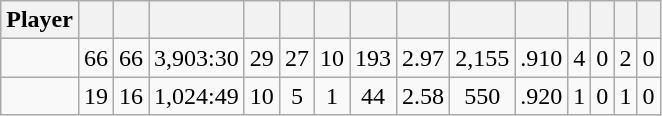<table class="wikitable sortable" style="text-align:center;">
<tr>
<th>Player</th>
<th></th>
<th></th>
<th></th>
<th></th>
<th></th>
<th></th>
<th></th>
<th></th>
<th></th>
<th></th>
<th></th>
<th></th>
<th></th>
<th></th>
</tr>
<tr>
<td></td>
<td>66</td>
<td>66</td>
<td>3,903:30</td>
<td>29</td>
<td>27</td>
<td>10</td>
<td>193</td>
<td>2.97</td>
<td>2,155</td>
<td>.910</td>
<td>4</td>
<td>0</td>
<td>2</td>
<td>0</td>
</tr>
<tr>
<td></td>
<td>19</td>
<td>16</td>
<td>1,024:49</td>
<td>10</td>
<td>5</td>
<td>1</td>
<td>44</td>
<td>2.58</td>
<td>550</td>
<td>.920</td>
<td>1</td>
<td>0</td>
<td>1</td>
<td>0</td>
</tr>
</table>
